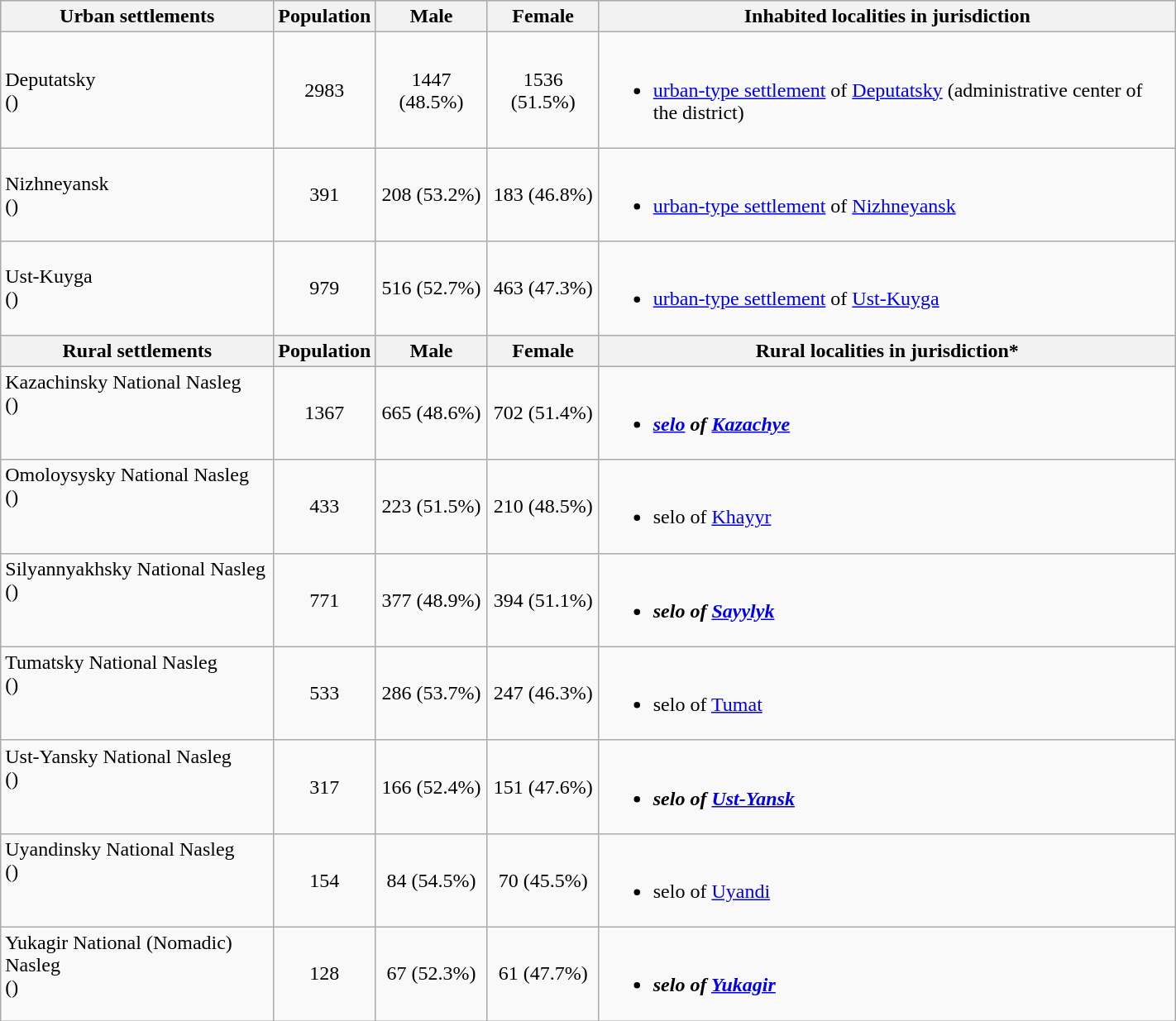<table class="wikitable" style="width:75%">
<tr bgcolor="#CCCCFF" align="left">
<th>Urban settlements</th>
<th>Population</th>
<th>Male</th>
<th>Female</th>
<th>Inhabited localities in jurisdiction</th>
</tr>
<tr>
<td valign="center">Deputatsky<br>()</td>
<td align="center">2983</td>
<td align="center">1447 (48.5%)</td>
<td align="center">1536 (51.5%)</td>
<td><br><ul><li><a href='#'>urban-type settlement</a> of <a href='#'>Deputatsky</a> (administrative center of the district)</li></ul></td>
</tr>
<tr>
<td valign="center">Nizhneyansk<br>()</td>
<td align="center">391</td>
<td align="center">208 (53.2%)</td>
<td align="center">183 (46.8%)</td>
<td><br><ul><li><a href='#'>urban-type settlement</a> of <a href='#'>Nizhneyansk</a></li></ul></td>
</tr>
<tr>
<td valign="center">Ust-Kuyga<br>()</td>
<td align="center">979</td>
<td align="center">516 (52.7%)</td>
<td align="center">463 (47.3%)</td>
<td><br><ul><li><a href='#'>urban-type settlement</a> of <a href='#'>Ust-Kuyga</a></li></ul></td>
</tr>
<tr bgcolor="#CCCCFF" align="left">
<th>Rural settlements</th>
<th>Population</th>
<th>Male</th>
<th>Female</th>
<th>Rural localities in jurisdiction*</th>
</tr>
<tr>
<td valign="top">Kazachinsky National Nasleg<br>()</td>
<td align="center">1367</td>
<td align="center">665 (48.6%)</td>
<td align="center">702 (51.4%)</td>
<td><br><ul><li><strong><em><a href='#'>selo</a><em> of <a href='#'>Kazachye</a><strong></li></ul></td>
</tr>
<tr>
<td valign="top">Omoloysysky National Nasleg<br>()</td>
<td align="center">433</td>
<td align="center">223 (51.5%)</td>
<td align="center">210 (48.5%)</td>
<td><br><ul><li></em></strong>selo</em> of <a href='#'>Khayyr</a></strong></li></ul></td>
</tr>
<tr>
<td valign="top">Silyannyakhsky National Nasleg<br>()</td>
<td align="center">771</td>
<td align="center">377 (48.9%)</td>
<td align="center">394 (51.1%)</td>
<td><br><ul><li><strong><em>selo<em> of <a href='#'>Sayylyk</a><strong></li></ul></td>
</tr>
<tr>
<td valign="top">Tumatsky National Nasleg<br>()</td>
<td align="center">533</td>
<td align="center">286 (53.7%)</td>
<td align="center">247 (46.3%)</td>
<td><br><ul><li></em></strong>selo</em> of <a href='#'>Tumat</a></strong></li></ul></td>
</tr>
<tr>
<td valign="top">Ust-Yansky National Nasleg<br>()</td>
<td align="center">317</td>
<td align="center">166 (52.4%)</td>
<td align="center">151 (47.6%)</td>
<td><br><ul><li><strong><em>selo<em> of <a href='#'>Ust-Yansk</a><strong></li></ul></td>
</tr>
<tr>
<td valign="top">Uyandinsky National Nasleg<br>()</td>
<td align="center">154</td>
<td align="center">84 (54.5%)</td>
<td align="center">70 (45.5%)</td>
<td><br><ul><li></em></strong>selo</em> of <a href='#'>Uyandi</a></strong></li></ul></td>
</tr>
<tr>
<td valign="top">Yukagir National (Nomadic) Nasleg<br>()</td>
<td align="center">128</td>
<td align="center">67 (52.3%)</td>
<td align="center">61 (47.7%)</td>
<td><br><ul><li><strong><em>selo<em> of <a href='#'>Yukagir</a><strong></li></ul></td>
</tr>
</table>
